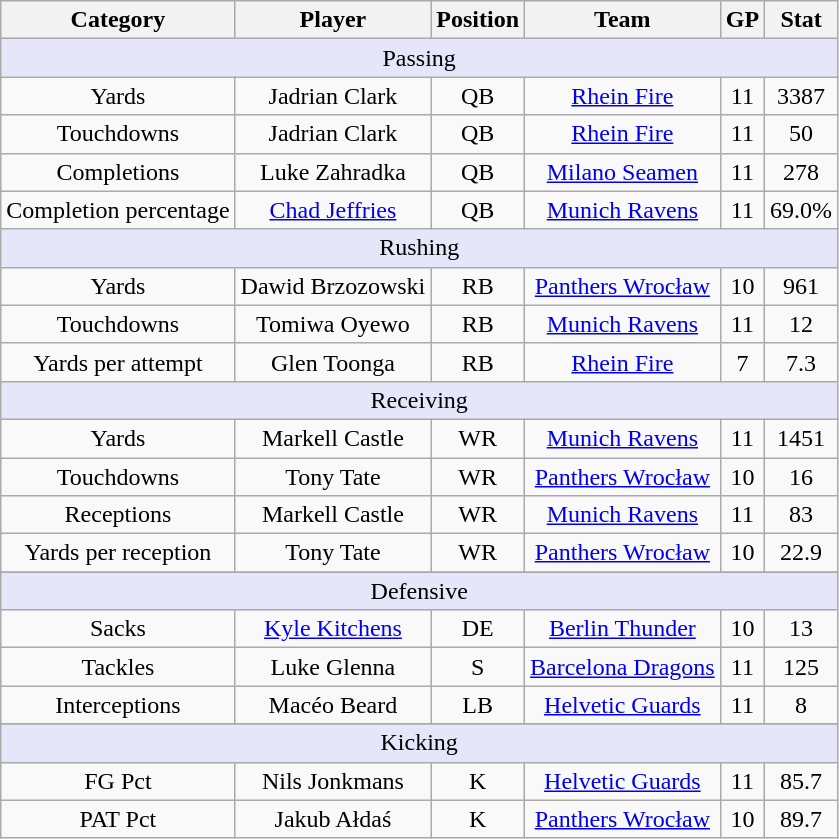<table class="wikitable" style="text-align:center">
<tr>
<th>Category</th>
<th>Player</th>
<th>Position</th>
<th>Team</th>
<th>GP</th>
<th>Stat</th>
</tr>
<tr bgcolor="lavender">
<td colspan="6">Passing</td>
</tr>
<tr>
<td>Yards</td>
<td>Jadrian Clark </td>
<td>QB</td>
<td><a href='#'>Rhein Fire</a></td>
<td>11</td>
<td>3387</td>
</tr>
<tr>
<td>Touchdowns</td>
<td>Jadrian Clark </td>
<td>QB</td>
<td><a href='#'>Rhein Fire</a></td>
<td>11</td>
<td>50</td>
</tr>
<tr>
<td>Completions</td>
<td>Luke Zahradka </td>
<td>QB</td>
<td><a href='#'>Milano Seamen</a></td>
<td>11</td>
<td>278</td>
</tr>
<tr>
<td>Completion percentage</td>
<td><a href='#'>Chad Jeffries</a> </td>
<td>QB</td>
<td><a href='#'>Munich Ravens</a></td>
<td>11</td>
<td>69.0%</td>
</tr>
<tr bgcolor="lavender">
<td colspan="6">Rushing</td>
</tr>
<tr>
<td>Yards</td>
<td>Dawid Brzozowski </td>
<td>RB</td>
<td><a href='#'>Panthers Wrocław</a></td>
<td>10</td>
<td>961</td>
</tr>
<tr>
<td>Touchdowns</td>
<td>Tomiwa Oyewo </td>
<td>RB</td>
<td><a href='#'>Munich Ravens</a></td>
<td>11</td>
<td>12</td>
</tr>
<tr>
<td>Yards per attempt</td>
<td>Glen Toonga </td>
<td>RB</td>
<td><a href='#'>Rhein Fire</a></td>
<td>7</td>
<td>7.3</td>
</tr>
<tr bgcolor="lavender">
<td colspan="6">Receiving</td>
</tr>
<tr>
<td>Yards</td>
<td>Markell Castle </td>
<td>WR</td>
<td><a href='#'>Munich Ravens</a></td>
<td>11</td>
<td>1451</td>
</tr>
<tr>
<td>Touchdowns</td>
<td>Tony Tate </td>
<td>WR</td>
<td><a href='#'>Panthers Wrocław</a></td>
<td>10</td>
<td>16</td>
</tr>
<tr>
<td>Receptions</td>
<td>Markell Castle </td>
<td>WR</td>
<td><a href='#'>Munich Ravens</a></td>
<td>11</td>
<td>83</td>
</tr>
<tr>
<td>Yards per reception</td>
<td>Tony Tate </td>
<td>WR</td>
<td><a href='#'>Panthers Wrocław</a></td>
<td>10</td>
<td>22.9</td>
</tr>
<tr>
</tr>
<tr bgcolor="lavender">
<td colspan="6">Defensive</td>
</tr>
<tr>
<td>Sacks</td>
<td><a href='#'>Kyle Kitchens</a> </td>
<td>DE</td>
<td><a href='#'>Berlin Thunder</a></td>
<td>10</td>
<td>13</td>
</tr>
<tr>
<td>Tackles</td>
<td>Luke Glenna </td>
<td>S</td>
<td><a href='#'>Barcelona Dragons</a></td>
<td>11</td>
<td>125</td>
</tr>
<tr>
<td>Interceptions</td>
<td>Macéo Beard </td>
<td>LB</td>
<td><a href='#'>Helvetic Guards</a></td>
<td>11</td>
<td>8</td>
</tr>
<tr>
</tr>
<tr bgcolor="lavender">
<td colspan="6">Kicking</td>
</tr>
<tr>
<td>FG Pct</td>
<td>Nils Jonkmans </td>
<td>K</td>
<td><a href='#'>Helvetic Guards</a></td>
<td>11</td>
<td>85.7</td>
</tr>
<tr>
<td>PAT Pct</td>
<td>Jakub Ałdaś </td>
<td>K</td>
<td><a href='#'>Panthers Wrocław</a></td>
<td>10</td>
<td>89.7</td>
</tr>
</table>
